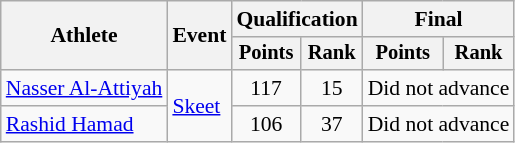<table class="wikitable" style="font-size:90%">
<tr>
<th rowspan="2">Athlete</th>
<th rowspan="2">Event</th>
<th colspan=2>Qualification</th>
<th colspan=2>Final</th>
</tr>
<tr style="font-size:95%">
<th>Points</th>
<th>Rank</th>
<th>Points</th>
<th>Rank</th>
</tr>
<tr align=center>
<td align=left><a href='#'>Nasser Al-Attiyah</a></td>
<td align=left rowspan=2><a href='#'>Skeet</a></td>
<td>117</td>
<td>15</td>
<td colspan=2>Did not advance</td>
</tr>
<tr align=center>
<td align=left><a href='#'>Rashid Hamad</a></td>
<td>106</td>
<td>37</td>
<td colspan=2>Did not advance</td>
</tr>
</table>
